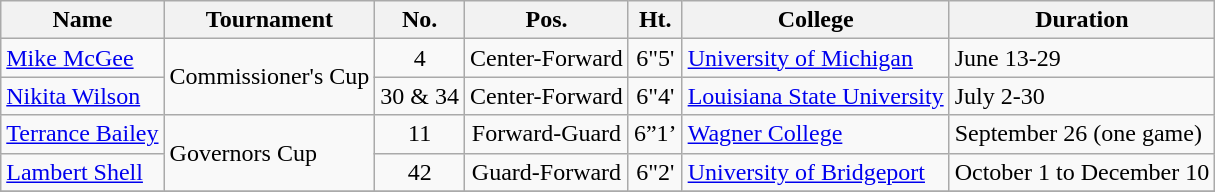<table class="wikitable" border="1">
<tr>
<th>Name</th>
<th>Tournament</th>
<th>No.</th>
<th>Pos.</th>
<th>Ht.</th>
<th>College</th>
<th>Duration</th>
</tr>
<tr>
<td><a href='#'>Mike McGee</a></td>
<td rowspan="2">Commissioner's Cup</td>
<td align=center>4</td>
<td align=center>Center-Forward</td>
<td align=center>6"5'</td>
<td><a href='#'>University of Michigan</a></td>
<td>June 13-29</td>
</tr>
<tr>
<td><a href='#'>Nikita Wilson</a></td>
<td align=center>30 & 34</td>
<td align=center>Center-Forward</td>
<td align=center>6"4'</td>
<td><a href='#'>Louisiana State University</a></td>
<td>July 2-30</td>
</tr>
<tr>
<td><a href='#'>Terrance Bailey</a></td>
<td rowspan="2">Governors Cup</td>
<td align=center>11</td>
<td align=center>Forward-Guard</td>
<td align=center>6”1’</td>
<td><a href='#'>Wagner College</a></td>
<td>September 26 (one game)</td>
</tr>
<tr>
<td><a href='#'>Lambert Shell</a></td>
<td align=center>42</td>
<td align=center>Guard-Forward</td>
<td align=center>6"2'</td>
<td><a href='#'>University of Bridgeport</a></td>
<td>October 1 to December 10</td>
</tr>
<tr>
</tr>
</table>
